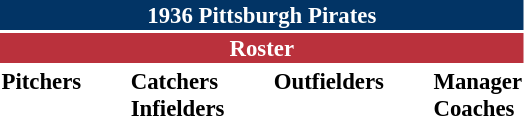<table class="toccolours" style="font-size: 95%;">
<tr>
<th colspan="10" style="background-color: #023465; color: white; text-align: center;">1936 Pittsburgh Pirates</th>
</tr>
<tr>
<td colspan="10" style="background-color: #ba313c; color: white; text-align: center;"><strong>Roster</strong></td>
</tr>
<tr>
<td valign="top"><strong>Pitchers</strong><br>









</td>
<td width="25px"></td>
<td valign="top"><strong>Catchers</strong><br>


<strong>Infielders</strong>




</td>
<td width="25px"></td>
<td valign="top"><strong>Outfielders</strong><br>





</td>
<td width="25px"></td>
<td valign="top"><strong>Manager</strong><br>
<strong>Coaches</strong>

</td>
</tr>
</table>
